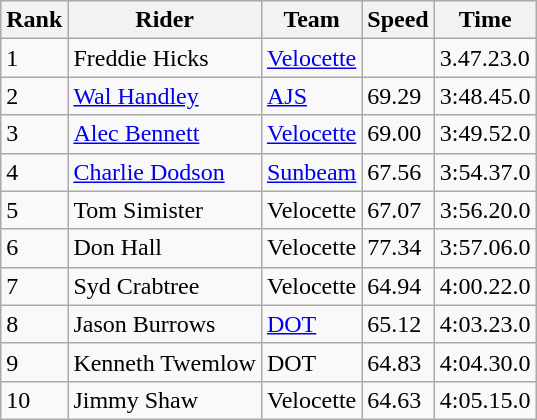<table class="wikitable">
<tr style="background:#efefef;">
<th>Rank</th>
<th>Rider</th>
<th>Team</th>
<th>Speed</th>
<th>Time</th>
</tr>
<tr>
<td>1</td>
<td> Freddie Hicks</td>
<td><a href='#'>Velocette</a></td>
<td></td>
<td>3.47.23.0</td>
</tr>
<tr>
<td>2</td>
<td> <a href='#'>Wal Handley</a></td>
<td><a href='#'>AJS</a></td>
<td>69.29</td>
<td>3:48.45.0</td>
</tr>
<tr>
<td>3</td>
<td> <a href='#'>Alec Bennett</a></td>
<td><a href='#'>Velocette</a></td>
<td>69.00</td>
<td>3:49.52.0</td>
</tr>
<tr>
<td>4</td>
<td> <a href='#'>Charlie Dodson</a></td>
<td><a href='#'>Sunbeam</a></td>
<td>67.56</td>
<td>3:54.37.0</td>
</tr>
<tr>
<td>5</td>
<td> Tom Simister</td>
<td>Velocette</td>
<td>67.07</td>
<td>3:56.20.0</td>
</tr>
<tr>
<td>6</td>
<td> Don Hall</td>
<td>Velocette</td>
<td>77.34</td>
<td>3:57.06.0</td>
</tr>
<tr>
<td>7</td>
<td> Syd Crabtree</td>
<td>Velocette</td>
<td>64.94</td>
<td>4:00.22.0</td>
</tr>
<tr>
<td>8</td>
<td> Jason Burrows</td>
<td><a href='#'>DOT</a></td>
<td>65.12</td>
<td>4:03.23.0</td>
</tr>
<tr>
<td>9</td>
<td> Kenneth Twemlow</td>
<td>DOT</td>
<td>64.83</td>
<td>4:04.30.0</td>
</tr>
<tr>
<td>10</td>
<td> Jimmy Shaw</td>
<td>Velocette</td>
<td>64.63</td>
<td>4:05.15.0</td>
</tr>
</table>
